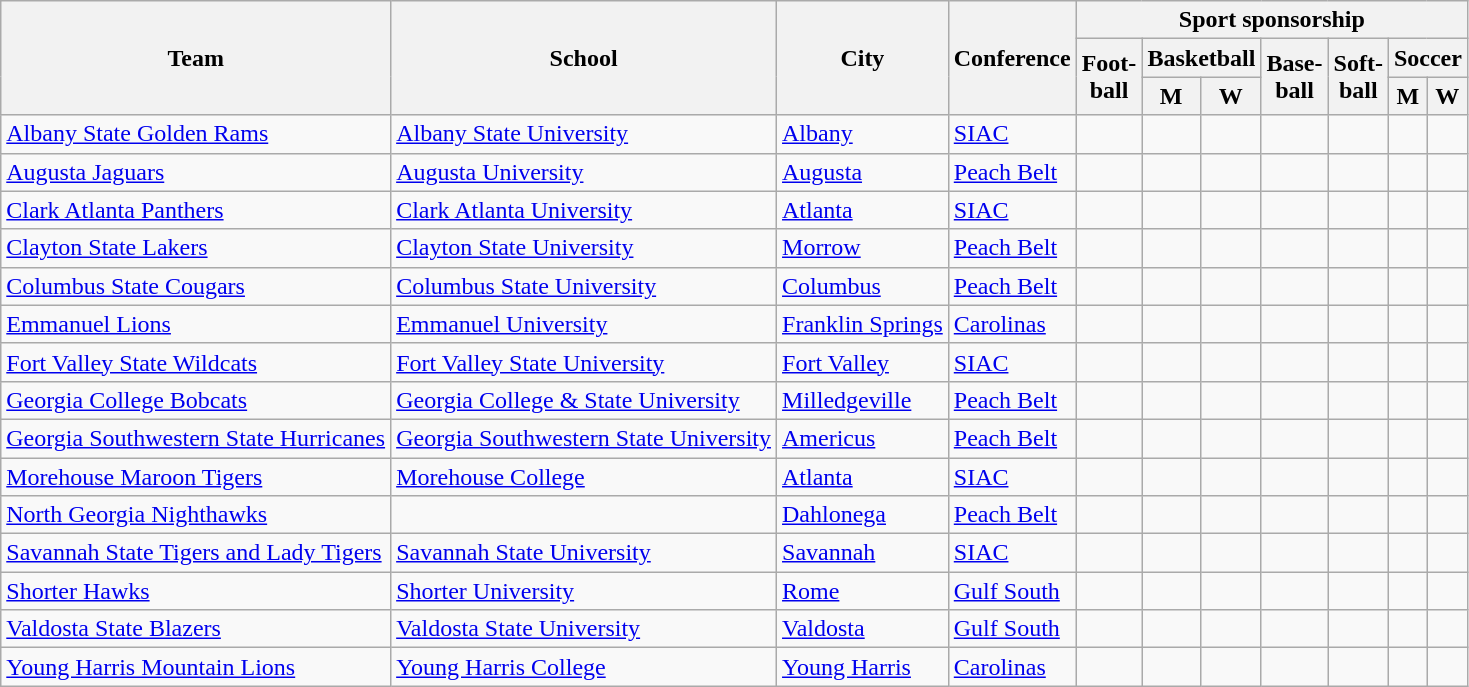<table class="sortable wikitable">
<tr>
<th rowspan=3>Team</th>
<th rowspan=3>School</th>
<th rowspan=3>City</th>
<th rowspan=3>Conference</th>
<th colspan=7>Sport sponsorship</th>
</tr>
<tr>
<th rowspan=2>Foot-<br>ball</th>
<th colspan=2>Basketball</th>
<th rowspan=2>Base-<br>ball</th>
<th rowspan=2>Soft-<br>ball</th>
<th colspan=2>Soccer</th>
</tr>
<tr>
<th>M</th>
<th>W</th>
<th>M</th>
<th>W</th>
</tr>
<tr>
<td><a href='#'>Albany State Golden Rams</a></td>
<td><a href='#'>Albany State University</a></td>
<td><a href='#'>Albany</a></td>
<td><a href='#'>SIAC</a></td>
<td></td>
<td></td>
<td></td>
<td></td>
<td></td>
<td></td>
<td> </td>
</tr>
<tr>
<td><a href='#'>Augusta Jaguars</a></td>
<td><a href='#'>Augusta University</a></td>
<td><a href='#'>Augusta</a></td>
<td><a href='#'>Peach Belt</a></td>
<td></td>
<td></td>
<td></td>
<td></td>
<td></td>
<td></td>
<td></td>
</tr>
<tr>
<td><a href='#'>Clark Atlanta Panthers</a></td>
<td><a href='#'>Clark Atlanta University</a></td>
<td><a href='#'>Atlanta</a></td>
<td><a href='#'>SIAC</a></td>
<td></td>
<td></td>
<td></td>
<td></td>
<td></td>
<td></td>
<td></td>
</tr>
<tr>
<td><a href='#'>Clayton State Lakers</a></td>
<td><a href='#'>Clayton State University</a></td>
<td><a href='#'>Morrow</a></td>
<td><a href='#'>Peach Belt</a></td>
<td></td>
<td></td>
<td></td>
<td></td>
<td></td>
<td></td>
<td></td>
</tr>
<tr>
<td><a href='#'>Columbus State Cougars</a></td>
<td><a href='#'>Columbus State University</a></td>
<td><a href='#'>Columbus</a></td>
<td><a href='#'>Peach Belt</a></td>
<td></td>
<td></td>
<td></td>
<td></td>
<td></td>
<td></td>
<td></td>
</tr>
<tr>
<td><a href='#'>Emmanuel Lions</a></td>
<td><a href='#'>Emmanuel University</a></td>
<td><a href='#'>Franklin Springs</a></td>
<td><a href='#'>Carolinas</a></td>
<td></td>
<td></td>
<td></td>
<td></td>
<td></td>
<td></td>
<td></td>
</tr>
<tr>
<td><a href='#'>Fort Valley State Wildcats</a></td>
<td><a href='#'>Fort Valley State University</a></td>
<td><a href='#'>Fort Valley</a></td>
<td><a href='#'>SIAC</a></td>
<td></td>
<td></td>
<td></td>
<td></td>
<td></td>
<td></td>
<td></td>
</tr>
<tr>
<td><a href='#'>Georgia College Bobcats</a></td>
<td><a href='#'>Georgia College & State University</a></td>
<td><a href='#'>Milledgeville</a></td>
<td><a href='#'>Peach Belt</a></td>
<td></td>
<td></td>
<td></td>
<td></td>
<td></td>
<td></td>
<td></td>
</tr>
<tr>
<td><a href='#'>Georgia Southwestern State Hurricanes</a></td>
<td><a href='#'>Georgia Southwestern State University</a></td>
<td><a href='#'>Americus</a></td>
<td><a href='#'>Peach Belt</a></td>
<td></td>
<td></td>
<td></td>
<td></td>
<td></td>
<td></td>
<td></td>
</tr>
<tr>
<td><a href='#'>Morehouse Maroon Tigers</a></td>
<td><a href='#'>Morehouse College</a></td>
<td><a href='#'>Atlanta</a></td>
<td><a href='#'>SIAC</a></td>
<td></td>
<td></td>
<td></td>
<td></td>
<td></td>
<td></td>
<td></td>
</tr>
<tr>
<td><a href='#'>North Georgia Nighthawks</a></td>
<td></td>
<td><a href='#'>Dahlonega</a></td>
<td><a href='#'>Peach Belt</a></td>
<td></td>
<td></td>
<td></td>
<td></td>
<td></td>
<td></td>
<td></td>
</tr>
<tr>
<td><a href='#'>Savannah State Tigers and Lady Tigers</a></td>
<td><a href='#'>Savannah State University</a></td>
<td><a href='#'>Savannah</a></td>
<td><a href='#'>SIAC</a></td>
<td></td>
<td></td>
<td></td>
<td></td>
<td></td>
<td></td>
<td></td>
</tr>
<tr>
<td><a href='#'>Shorter Hawks</a></td>
<td><a href='#'>Shorter University</a></td>
<td><a href='#'>Rome</a></td>
<td><a href='#'>Gulf South</a></td>
<td></td>
<td></td>
<td></td>
<td></td>
<td></td>
<td></td>
<td></td>
</tr>
<tr>
<td><a href='#'>Valdosta State Blazers</a></td>
<td><a href='#'>Valdosta State University</a></td>
<td><a href='#'>Valdosta</a></td>
<td><a href='#'>Gulf South</a></td>
<td></td>
<td></td>
<td></td>
<td></td>
<td></td>
<td></td>
<td></td>
</tr>
<tr>
<td><a href='#'>Young Harris Mountain Lions</a></td>
<td><a href='#'>Young Harris College</a></td>
<td><a href='#'>Young Harris</a></td>
<td><a href='#'>Carolinas</a></td>
<td></td>
<td></td>
<td></td>
<td></td>
<td></td>
<td></td>
<td></td>
</tr>
</table>
